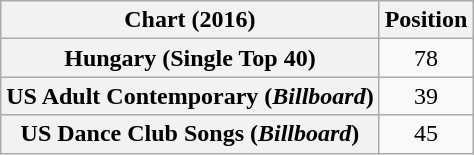<table class="wikitable sortable plainrowheaders" style="text-align:center">
<tr>
<th scope="col">Chart (2016)</th>
<th scope="col">Position</th>
</tr>
<tr>
<th scope="row">Hungary (Single Top 40)</th>
<td>78</td>
</tr>
<tr>
<th scope="row">US Adult Contemporary (<em>Billboard</em>)</th>
<td>39</td>
</tr>
<tr>
<th scope="row">US Dance Club Songs (<em>Billboard</em>)</th>
<td>45</td>
</tr>
</table>
